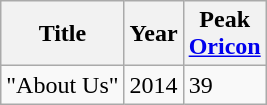<table class="wikitable sortable">
<tr>
<th>Title</th>
<th>Year</th>
<th>Peak<br><a href='#'>Oricon</a></th>
</tr>
<tr>
<td>"About Us"</td>
<td>2014</td>
<td>39</td>
</tr>
</table>
